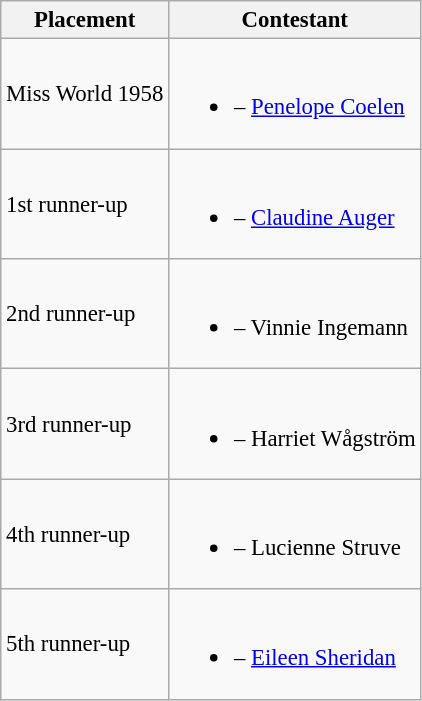<table class="wikitable sortable" style="font-size:95%;">
<tr>
<th>Placement</th>
<th>Contestant</th>
</tr>
<tr>
<td>Miss World 1958</td>
<td><br><ul><li> – <a href='#'>Penelope Coelen</a></li></ul></td>
</tr>
<tr>
<td>1st runner-up</td>
<td><br><ul><li> – <a href='#'>Claudine Auger</a></li></ul></td>
</tr>
<tr>
<td>2nd runner-up</td>
<td><br><ul><li> – Vinnie Ingemann</li></ul></td>
</tr>
<tr>
<td>3rd runner-up</td>
<td><br><ul><li> – Harriet Wågström</li></ul></td>
</tr>
<tr>
<td>4th runner-up</td>
<td><br><ul><li> – Lucienne Struve</li></ul></td>
</tr>
<tr>
<td>5th runner-up</td>
<td><br><ul><li> – <a href='#'>Eileen Sheridan</a></li></ul></td>
</tr>
</table>
